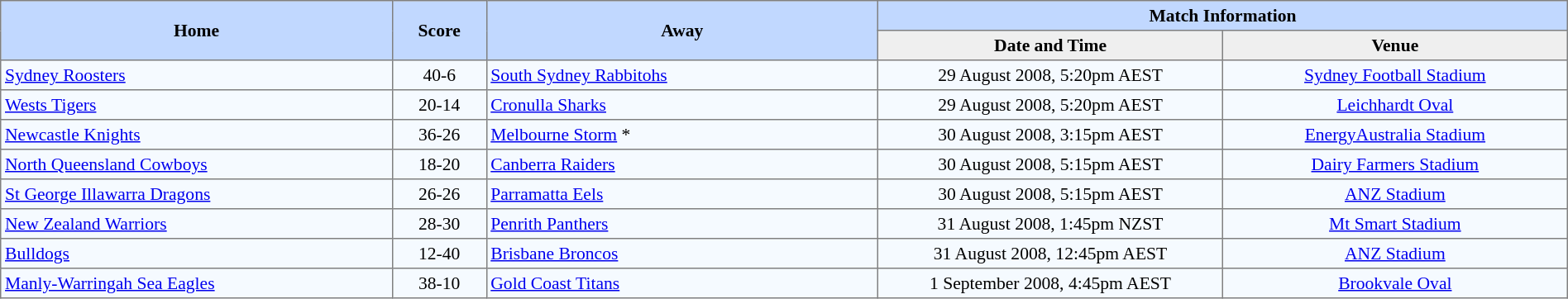<table border=1 style="border-collapse:collapse; font-size:90%;" cellpadding=3 cellspacing=0 width=100%>
<tr bgcolor=#C1D8FF>
<th rowspan=2 width=25%>Home</th>
<th rowspan=2 width=6%>Score</th>
<th rowspan=2 width=25%>Away</th>
<th colspan=6>Match Information</th>
</tr>
<tr bgcolor=#EFEFEF>
<th width=22%>Date and Time</th>
<th width=22%>Venue</th>
</tr>
<tr align=center bgcolor=#F5FAFF>
<td align=left> <a href='#'>Sydney Roosters</a></td>
<td>40-6</td>
<td align=left> <a href='#'>South Sydney Rabbitohs</a></td>
<td>29 August 2008, 5:20pm AEST</td>
<td><a href='#'>Sydney Football Stadium</a></td>
</tr>
<tr align=center bgcolor=#F5FAFF>
<td align=left> <a href='#'>Wests Tigers</a></td>
<td>20-14</td>
<td align=left> <a href='#'>Cronulla Sharks</a></td>
<td>29 August 2008, 5:20pm AEST</td>
<td><a href='#'>Leichhardt Oval</a></td>
</tr>
<tr align=center bgcolor=#F5FAFF>
<td align=left> <a href='#'>Newcastle Knights</a></td>
<td>36-26</td>
<td align=left> <a href='#'>Melbourne Storm</a> *</td>
<td>30 August 2008, 3:15pm AEST</td>
<td><a href='#'>EnergyAustralia Stadium</a></td>
</tr>
<tr align=center bgcolor=#F5FAFF>
<td align=left> <a href='#'>North Queensland Cowboys</a></td>
<td>18-20</td>
<td align=left> <a href='#'>Canberra Raiders</a></td>
<td>30 August 2008, 5:15pm AEST</td>
<td><a href='#'>Dairy Farmers Stadium</a></td>
</tr>
<tr align=center bgcolor=#F5FAFF>
<td align=left> <a href='#'>St George Illawarra Dragons</a></td>
<td>26-26</td>
<td align=left> <a href='#'>Parramatta Eels</a></td>
<td>30 August 2008, 5:15pm AEST</td>
<td><a href='#'>ANZ Stadium</a></td>
</tr>
<tr align=center bgcolor=#F5FAFF>
<td align=left> <a href='#'>New Zealand Warriors</a></td>
<td>28-30</td>
<td align=left> <a href='#'>Penrith Panthers</a></td>
<td>31 August 2008, 1:45pm NZST</td>
<td><a href='#'>Mt Smart Stadium</a></td>
</tr>
<tr align=center bgcolor=#F5FAFF>
<td align=left> <a href='#'>Bulldogs</a></td>
<td>12-40</td>
<td align=left> <a href='#'>Brisbane Broncos</a></td>
<td>31 August 2008, 12:45pm AEST</td>
<td><a href='#'>ANZ Stadium</a></td>
</tr>
<tr align=center bgcolor=#F5FAFF>
<td align=left> <a href='#'>Manly-Warringah Sea Eagles</a></td>
<td>38-10</td>
<td align=left> <a href='#'>Gold Coast Titans</a></td>
<td>1 September 2008, 4:45pm AEST</td>
<td><a href='#'>Brookvale Oval</a></td>
</tr>
</table>
